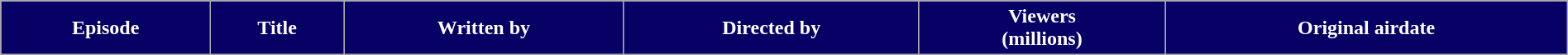<table class="wikitable plainrowheaders" style="width:100%;">
<tr style="color:#fff;">
<th style="background:#070065;">Episode</th>
<th style="background:#070065;">Title</th>
<th style="background:#070065;">Written by</th>
<th style="background:#070065;">Directed by</th>
<th style="background:#070065;">Viewers<br>(millions)</th>
<th style="background:#070065;">Original airdate<br>


</th>
</tr>
</table>
